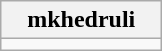<table class="wikitable" style="width:100">
<tr>
<th width="100">mkhedruli</th>
</tr>
<tr>
<td align="center"></td>
</tr>
</table>
